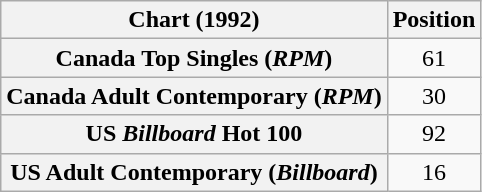<table class="wikitable sortable plainrowheaders" style="text-align:center">
<tr>
<th>Chart (1992)</th>
<th>Position</th>
</tr>
<tr>
<th scope="row">Canada Top Singles (<em>RPM</em>)</th>
<td>61</td>
</tr>
<tr>
<th scope="row">Canada Adult Contemporary (<em>RPM</em>)</th>
<td>30</td>
</tr>
<tr>
<th scope="row">US <em>Billboard</em> Hot 100</th>
<td>92</td>
</tr>
<tr>
<th scope="row">US Adult Contemporary (<em>Billboard</em>)</th>
<td>16</td>
</tr>
</table>
